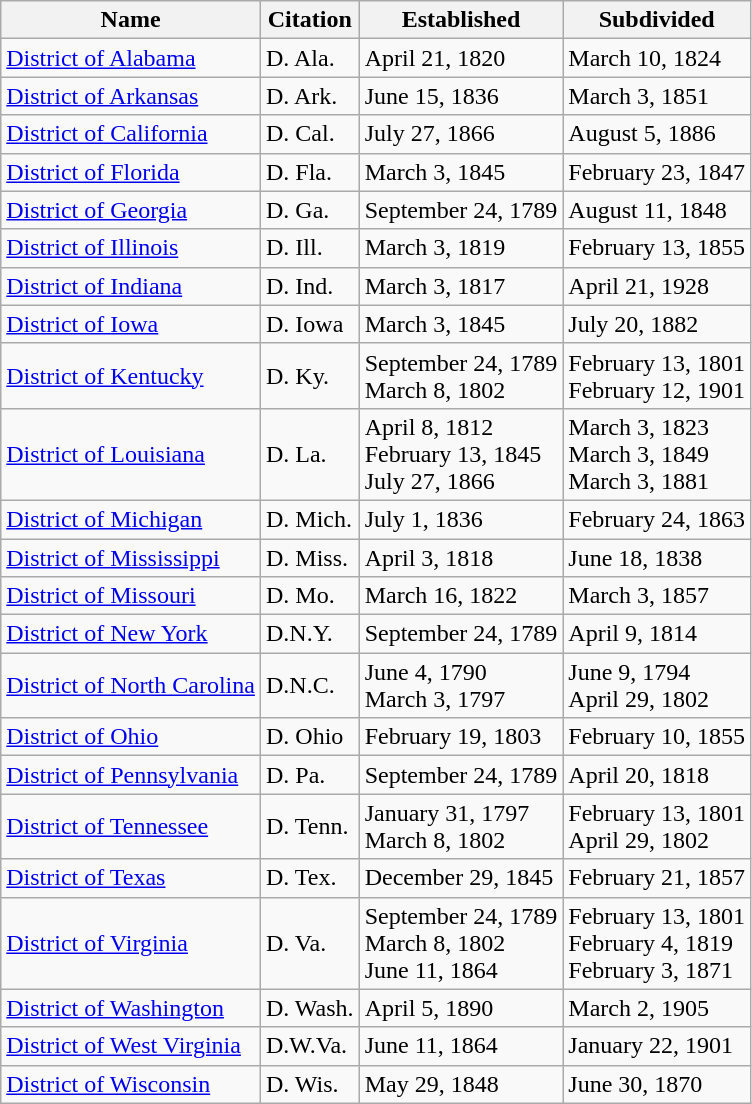<table class="wikitable sortable">
<tr style="white-space:nowrap;">
<th>Name</th>
<th>Citation</th>
<th>Established</th>
<th>Subdivided</th>
</tr>
<tr>
<td><a href='#'>District of Alabama</a></td>
<td>D. Ala.</td>
<td>April 21, 1820</td>
<td>March 10, 1824</td>
</tr>
<tr>
<td><a href='#'>District of Arkansas</a></td>
<td>D. Ark.</td>
<td>June 15, 1836</td>
<td>March 3, 1851</td>
</tr>
<tr>
<td><a href='#'>District of California</a></td>
<td>D. Cal.</td>
<td>July 27, 1866</td>
<td>August 5, 1886</td>
</tr>
<tr>
<td><a href='#'>District of Florida</a></td>
<td>D. Fla.</td>
<td>March 3, 1845</td>
<td>February 23, 1847</td>
</tr>
<tr>
<td><a href='#'>District of Georgia</a></td>
<td>D. Ga.</td>
<td>September 24, 1789</td>
<td>August 11, 1848</td>
</tr>
<tr>
<td><a href='#'>District of Illinois</a></td>
<td>D. Ill.</td>
<td>March 3, 1819</td>
<td>February 13, 1855</td>
</tr>
<tr>
<td><a href='#'>District of Indiana</a></td>
<td>D. Ind.</td>
<td>March 3, 1817</td>
<td>April 21, 1928</td>
</tr>
<tr>
<td><a href='#'>District of Iowa</a></td>
<td>D. Iowa</td>
<td>March 3, 1845</td>
<td>July 20, 1882</td>
</tr>
<tr>
<td><a href='#'>District of Kentucky</a></td>
<td>D. Ky.</td>
<td>September 24, 1789<br>March 8, 1802</td>
<td>February 13, 1801<br>February 12, 1901</td>
</tr>
<tr>
<td><a href='#'>District of Louisiana</a></td>
<td>D. La.</td>
<td>April 8, 1812<br>February 13, 1845<br>July 27, 1866</td>
<td>March 3, 1823<br>March 3, 1849<br>March 3, 1881</td>
</tr>
<tr>
<td><a href='#'>District of Michigan</a></td>
<td>D. Mich.</td>
<td>July 1, 1836</td>
<td>February 24, 1863</td>
</tr>
<tr>
<td><a href='#'>District of Mississippi</a></td>
<td>D. Miss.</td>
<td>April 3, 1818</td>
<td>June 18, 1838</td>
</tr>
<tr>
<td><a href='#'>District of Missouri</a></td>
<td>D. Mo.</td>
<td>March 16, 1822</td>
<td>March 3, 1857</td>
</tr>
<tr>
<td><a href='#'>District of New York</a></td>
<td>D.N.Y.</td>
<td>September 24, 1789</td>
<td>April 9, 1814</td>
</tr>
<tr>
<td><a href='#'>District of North Carolina</a></td>
<td>D.N.C.</td>
<td>June 4, 1790<br>March 3, 1797</td>
<td>June 9, 1794<br>April 29, 1802</td>
</tr>
<tr>
<td><a href='#'>District of Ohio</a></td>
<td>D. Ohio</td>
<td>February 19, 1803</td>
<td>February 10, 1855</td>
</tr>
<tr>
<td><a href='#'>District of Pennsylvania</a></td>
<td>D. Pa.</td>
<td>September 24, 1789</td>
<td>April 20, 1818</td>
</tr>
<tr>
<td><a href='#'>District of Tennessee</a></td>
<td>D. Tenn.</td>
<td>January 31, 1797<br>March 8, 1802</td>
<td>February 13, 1801<br>April 29, 1802</td>
</tr>
<tr>
<td><a href='#'>District of Texas</a></td>
<td>D. Tex.</td>
<td>December 29, 1845</td>
<td>February 21, 1857</td>
</tr>
<tr>
<td><a href='#'>District of Virginia</a></td>
<td>D. Va.</td>
<td>September 24, 1789<br>March 8, 1802<br>June 11, 1864</td>
<td>February 13, 1801<br>February 4, 1819<br>February 3, 1871</td>
</tr>
<tr>
<td><a href='#'>District of Washington</a></td>
<td>D. Wash.</td>
<td>April 5, 1890</td>
<td>March 2, 1905</td>
</tr>
<tr>
<td><a href='#'>District of West Virginia</a></td>
<td>D.W.Va.</td>
<td>June 11, 1864</td>
<td>January 22, 1901</td>
</tr>
<tr>
<td><a href='#'>District of Wisconsin</a></td>
<td>D. Wis.</td>
<td>May 29, 1848</td>
<td>June 30, 1870</td>
</tr>
</table>
